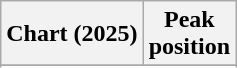<table class="wikitable sortable plainrowheaders">
<tr>
<th>Chart (2025)</th>
<th>Peak<br>position</th>
</tr>
<tr>
</tr>
<tr>
</tr>
</table>
